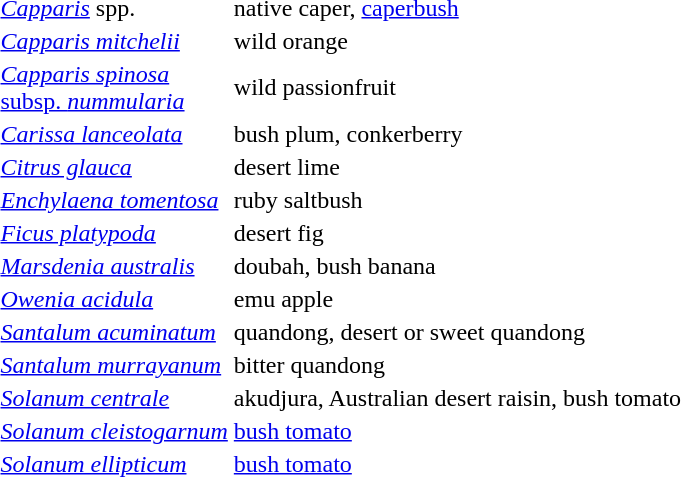<table>
<tr>
<td><em><a href='#'>Capparis</a></em> spp.</td>
<td>native caper, <a href='#'>caperbush</a></td>
</tr>
<tr>
<td><em><a href='#'>Capparis mitchelii</a></em></td>
<td>wild orange</td>
</tr>
<tr>
<td><a href='#'><em>Capparis spinosa</em><br>subsp. <em>nummularia</em></a></td>
<td>wild passionfruit</td>
</tr>
<tr>
<td><em><a href='#'>Carissa lanceolata</a></em></td>
<td>bush plum, conkerberry</td>
</tr>
<tr>
<td><em><a href='#'>Citrus glauca</a></em></td>
<td>desert lime</td>
</tr>
<tr>
<td><em><a href='#'>Enchylaena tomentosa</a></em></td>
<td>ruby saltbush</td>
</tr>
<tr>
<td><em><a href='#'>Ficus platypoda</a></em></td>
<td>desert fig</td>
</tr>
<tr>
<td><em><a href='#'>Marsdenia australis</a></em></td>
<td>doubah, bush banana</td>
</tr>
<tr>
<td><em><a href='#'>Owenia acidula</a></em></td>
<td>emu apple</td>
</tr>
<tr>
<td><em><a href='#'>Santalum acuminatum</a></em></td>
<td>quandong, desert or sweet quandong</td>
</tr>
<tr>
<td><em><a href='#'>Santalum murrayanum</a></em></td>
<td>bitter quandong</td>
</tr>
<tr>
<td><em><a href='#'>Solanum centrale</a></em></td>
<td>akudjura, Australian desert raisin, bush tomato</td>
</tr>
<tr>
<td><em><a href='#'>Solanum cleistogarnum</a></em></td>
<td><a href='#'>bush tomato</a></td>
</tr>
<tr>
<td><em><a href='#'>Solanum ellipticum</a></em></td>
<td><a href='#'>bush tomato</a></td>
</tr>
</table>
